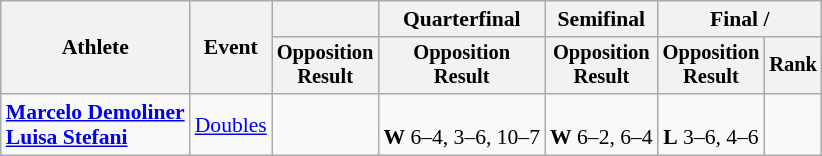<table class=wikitable style=font-size:90%;text-align:center>
<tr>
<th rowspan=2>Athlete</th>
<th rowspan=2>Event</th>
<th></th>
<th>Quarterfinal</th>
<th>Semifinal</th>
<th colspan=2>Final / </th>
</tr>
<tr style=font-size:95%>
<th>Opposition<br>Result</th>
<th>Opposition<br>Result</th>
<th>Opposition<br>Result</th>
<th>Opposition<br>Result</th>
<th>Rank</th>
</tr>
<tr>
<td align=left><strong><a href='#'>Marcelo Demoliner</a><br><a href='#'>Luisa Stefani</a></strong></td>
<td align=left><a href='#'>Doubles</a></td>
<td></td>
<td><br><strong>W</strong> 6–4, 3–6, 10–7</td>
<td><br><strong>W</strong> 6–2, 6–4</td>
<td><br><strong>L</strong> 3–6, 4–6</td>
<td></td>
</tr>
</table>
